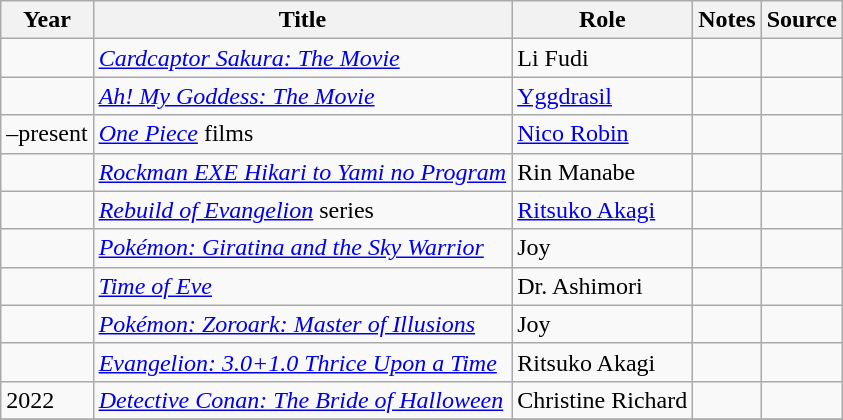<table class="wikitable sortable plainrowheaders">
<tr>
<th>Year</th>
<th>Title</th>
<th>Role</th>
<th class="unsortable">Notes</th>
<th class="unsortable">Source</th>
</tr>
<tr>
<td></td>
<td><em><a href='#'>Cardcaptor Sakura: The Movie</a></em></td>
<td>Li Fudi</td>
<td></td>
<td></td>
</tr>
<tr>
<td></td>
<td><em><a href='#'>Ah! My Goddess: The Movie</a></em></td>
<td><a href='#'>Yggdrasil</a></td>
<td></td>
<td></td>
</tr>
<tr>
<td>–present</td>
<td><em><a href='#'>One Piece</a></em> films</td>
<td><a href='#'>Nico Robin</a></td>
<td></td>
<td></td>
</tr>
<tr>
<td></td>
<td><em><a href='#'>Rockman EXE Hikari to Yami no Program</a></em></td>
<td>Rin Manabe</td>
<td></td>
<td></td>
</tr>
<tr>
<td></td>
<td><em><a href='#'>Rebuild of Evangelion</a></em> series</td>
<td><a href='#'>Ritsuko Akagi</a></td>
<td></td>
<td></td>
</tr>
<tr>
<td></td>
<td><em><a href='#'>Pokémon: Giratina and the Sky Warrior</a></em></td>
<td>Joy</td>
<td></td>
<td></td>
</tr>
<tr>
<td></td>
<td><em><a href='#'>Time of Eve</a></em></td>
<td>Dr. Ashimori</td>
<td></td>
<td></td>
</tr>
<tr>
<td></td>
<td><em><a href='#'>Pokémon: Zoroark: Master of Illusions</a></em></td>
<td>Joy</td>
<td></td>
<td></td>
</tr>
<tr>
<td></td>
<td><em><a href='#'>Evangelion: 3.0+1.0 Thrice Upon a Time</a></em></td>
<td>Ritsuko Akagi</td>
<td></td>
<td></td>
</tr>
<tr>
<td>2022</td>
<td><em><a href='#'>Detective Conan: The Bride of Halloween</a></em></td>
<td>Christine Richard</td>
<td></td>
<td></td>
</tr>
<tr>
</tr>
</table>
